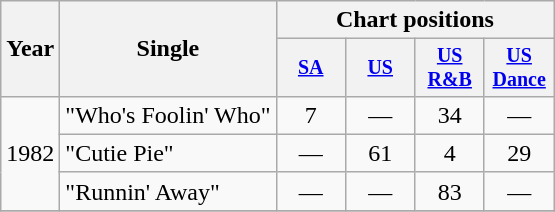<table class="wikitable" style="text-align:center;">
<tr>
<th rowspan="2">Year</th>
<th rowspan="2">Single</th>
<th colspan="4">Chart positions</th>
</tr>
<tr style="font-size:smaller;">
<th width="40"><a href='#'>SA</a></th>
<th width="40"><a href='#'>US</a></th>
<th width="40"><a href='#'>US<br>R&B</a></th>
<th width="40"><a href='#'>US<br>Dance</a></th>
</tr>
<tr>
<td rowspan="3">1982</td>
<td align="left">"Who's Foolin' Who"</td>
<td>7</td>
<td>—</td>
<td>34</td>
<td>—</td>
</tr>
<tr>
<td align="left">"Cutie Pie"</td>
<td>—</td>
<td>61</td>
<td>4</td>
<td>29</td>
</tr>
<tr>
<td align="left">"Runnin' Away"</td>
<td>—</td>
<td>—</td>
<td>83</td>
<td>—</td>
</tr>
<tr>
</tr>
</table>
